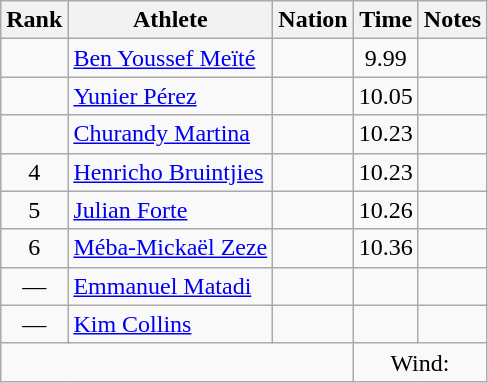<table class="wikitable mw-datatable sortable" style="text-align:center;">
<tr>
<th>Rank</th>
<th>Athlete</th>
<th>Nation</th>
<th>Time</th>
<th>Notes</th>
</tr>
<tr>
<td></td>
<td align=left><a href='#'>Ben Youssef Meïté</a></td>
<td align=left></td>
<td>9.99</td>
<td></td>
</tr>
<tr>
<td></td>
<td align=left><a href='#'>Yunier Pérez</a></td>
<td align=left></td>
<td>10.05</td>
<td></td>
</tr>
<tr>
<td></td>
<td align=left><a href='#'>Churandy Martina</a></td>
<td align=left></td>
<td>10.23 </td>
<td></td>
</tr>
<tr>
<td>4</td>
<td align=left><a href='#'>Henricho Bruintjies</a></td>
<td align=left></td>
<td>10.23 </td>
<td></td>
</tr>
<tr>
<td>5</td>
<td align=left><a href='#'>Julian Forte</a></td>
<td align=left></td>
<td>10.26</td>
<td></td>
</tr>
<tr>
<td>6</td>
<td align=left><a href='#'>Méba-Mickaël Zeze</a></td>
<td align=left></td>
<td>10.36</td>
<td></td>
</tr>
<tr>
<td>—</td>
<td align=left><a href='#'>Emmanuel Matadi</a></td>
<td align=left></td>
<td></td>
<td></td>
</tr>
<tr>
<td>—</td>
<td align=left><a href='#'>Kim Collins</a></td>
<td align=left></td>
<td></td>
<td></td>
</tr>
<tr class="sortbottom">
<td colspan=3></td>
<td colspan=2>Wind: </td>
</tr>
</table>
